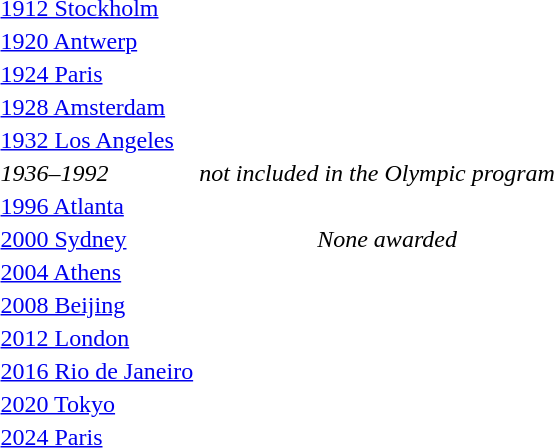<table>
<tr>
<td><a href='#'>1912 Stockholm</a><br></td>
<td></td>
<td></td>
<td></td>
</tr>
<tr>
<td><a href='#'>1920 Antwerp</a><br></td>
<td></td>
<td></td>
<td></td>
</tr>
<tr>
<td><a href='#'>1924 Paris</a><br></td>
<td></td>
<td></td>
<td></td>
</tr>
<tr>
<td><a href='#'>1928 Amsterdam</a><br></td>
<td></td>
<td></td>
<td></td>
</tr>
<tr>
<td><a href='#'>1932 Los Angeles</a><br></td>
<td></td>
<td></td>
<td></td>
</tr>
<tr>
<td><em>1936–1992</em></td>
<td colspan=3 align=center><em>not included in the Olympic program</em></td>
</tr>
<tr>
<td><a href='#'>1996 Atlanta</a><br></td>
<td></td>
<td></td>
<td></td>
</tr>
<tr>
<td><a href='#'>2000 Sydney</a><br></td>
<td></td>
<td></td>
<td align="center"><em>None awarded</em></td>
</tr>
<tr>
<td><a href='#'>2004 Athens</a><br></td>
<td></td>
<td></td>
<td></td>
</tr>
<tr>
<td><a href='#'>2008 Beijing</a><br></td>
<td></td>
<td></td>
<td></td>
</tr>
<tr>
<td><a href='#'>2012 London</a><br></td>
<td></td>
<td></td>
<td></td>
</tr>
<tr>
<td><a href='#'>2016 Rio de Janeiro</a><br></td>
<td></td>
<td></td>
<td></td>
</tr>
<tr>
<td><a href='#'>2020 Tokyo</a><br></td>
<td></td>
<td></td>
<td></td>
</tr>
<tr>
<td><a href='#'>2024 Paris</a><br></td>
<td></td>
<td></td>
<td></td>
</tr>
</table>
